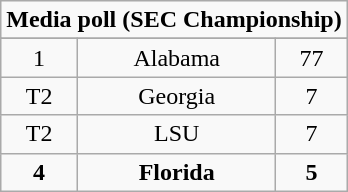<table class="wikitable">
<tr align="center">
<td align="center" Colspan="3"><strong>Media poll (SEC Championship)</strong></td>
</tr>
<tr align="center">
</tr>
<tr align="center">
<td>1</td>
<td>Alabama</td>
<td>77</td>
</tr>
<tr align="center">
<td>T2</td>
<td>Georgia</td>
<td>7</td>
</tr>
<tr align="center">
<td>T2</td>
<td>LSU</td>
<td>7</td>
</tr>
<tr align="center">
<td><strong>4</strong></td>
<td><strong>Florida</strong></td>
<td><strong>5</strong></td>
</tr>
</table>
